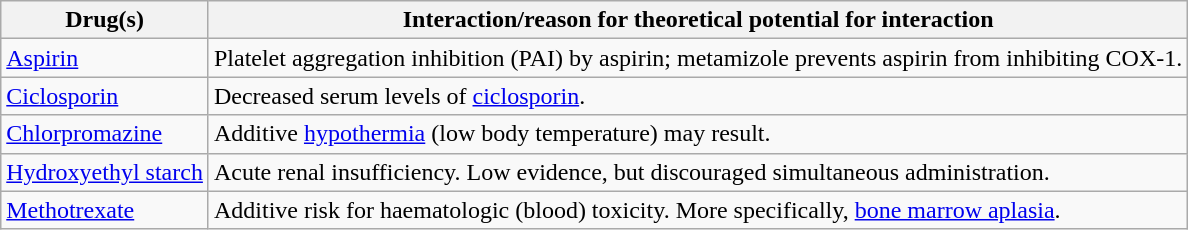<table class = wikitable>
<tr>
<th>Drug(s)</th>
<th>Interaction/reason for theoretical potential for interaction</th>
</tr>
<tr>
<td><a href='#'>Aspirin</a></td>
<td>Platelet aggregation inhibition (PAI) by aspirin; metamizole prevents aspirin from inhibiting COX-1.</td>
</tr>
<tr>
<td><a href='#'>Ciclosporin</a></td>
<td>Decreased serum levels of <a href='#'>ciclosporin</a>.</td>
</tr>
<tr>
<td><a href='#'>Chlorpromazine</a></td>
<td>Additive <a href='#'>hypothermia</a> (low body temperature) may result.</td>
</tr>
<tr>
<td><a href='#'>Hydroxyethyl starch</a></td>
<td>Acute renal insufficiency. Low evidence, but discouraged simultaneous administration.</td>
</tr>
<tr>
<td><a href='#'>Methotrexate</a></td>
<td>Additive risk for haematologic (blood) toxicity. More specifically, <a href='#'>bone marrow aplasia</a>.</td>
</tr>
</table>
